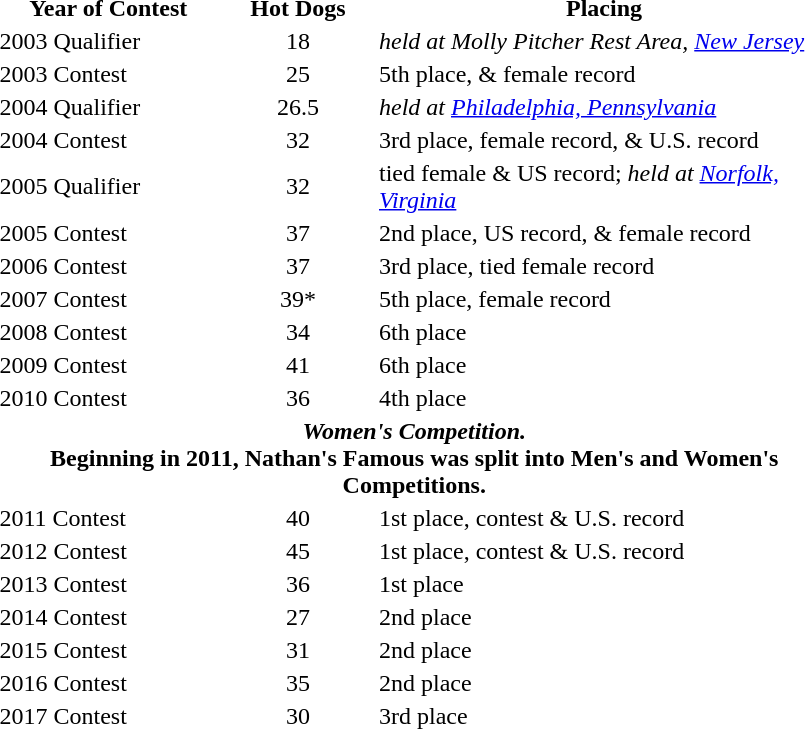<table>
<tr>
<th align="center" width="145px"><strong>Year of Contest</strong></th>
<th align="center" width="100px"><strong>Hot Dogs</strong></th>
<th align="center" width="300px"><strong>Placing</strong></th>
</tr>
<tr>
<td align="left">2003 Qualifier</td>
<td align="center">18</td>
<td align="left"><em>held at Molly Pitcher Rest Area, <a href='#'>New Jersey</a></em></td>
</tr>
<tr>
<td align="left">2003 Contest</td>
<td align="center">25</td>
<td align="left">5th place, & female record</td>
</tr>
<tr>
<td align="left">2004 Qualifier</td>
<td align="center">26.5</td>
<td align="left"><em>held at <a href='#'>Philadelphia, Pennsylvania</a></em></td>
</tr>
<tr>
<td align="left">2004 Contest</td>
<td align="center">32</td>
<td align="left">3rd place, female record, & U.S. record</td>
</tr>
<tr>
<td align="left">2005 Qualifier</td>
<td align="center">32</td>
<td align="left">tied female & US record; <em>held at <a href='#'>Norfolk, Virginia</a></em></td>
</tr>
<tr>
<td align="left">2005 Contest</td>
<td align="center">37</td>
<td align="left">2nd place, US record, & female record</td>
</tr>
<tr>
<td align="left">2006 Contest</td>
<td align="center">37</td>
<td align="left">3rd place, tied female record</td>
</tr>
<tr>
<td align="left">2007 Contest</td>
<td align="center">39*</td>
<td align="left">5th place, female record</td>
</tr>
<tr>
<td align="left">2008 Contest</td>
<td align="center">34</td>
<td align="left">6th place</td>
</tr>
<tr>
<td align="left">2009 Contest</td>
<td align="center">41</td>
<td align="left">6th place</td>
</tr>
<tr>
<td align="left">2010 Contest</td>
<td align="center">36</td>
<td align="left">4th place</td>
</tr>
<tr>
<th colspan="3"><em>Women's Competition.</em> <br> Beginning in 2011, Nathan's Famous was split into Men's and Women's Competitions.<em></th>
</tr>
<tr>
<td align="left">2011 Contest</td>
<td align="center">40</td>
<td align="left">1st place, contest & U.S. record</td>
</tr>
<tr>
<td align="left">2012 Contest</td>
<td align="center">45</td>
<td align="left">1st place, contest & U.S. record</td>
</tr>
<tr>
<td align="left">2013 Contest</td>
<td align="center">36</td>
<td align="left">1st place</td>
</tr>
<tr>
<td align="left">2014 Contest</td>
<td align="center">27</td>
<td align="left">2nd place</td>
</tr>
<tr>
<td align="left">2015 Contest</td>
<td align="center">31</td>
<td align="left">2nd place</td>
</tr>
<tr>
<td align="left">2016 Contest</td>
<td align="center">35</td>
<td align="left">2nd place</td>
</tr>
<tr>
<td align="left">2017 Contest</td>
<td align="center">30</td>
<td align="left">3rd place</td>
</tr>
</table>
